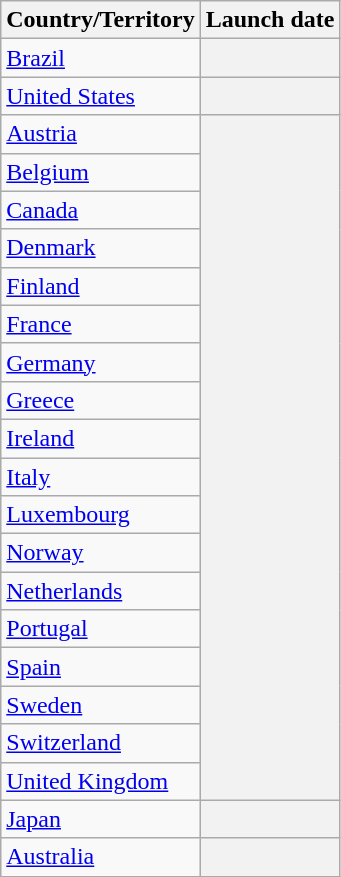<table class="wikitable sortable plainrowheaders">
<tr>
<th scope="col">Country/Territory</th>
<th scope="col">Launch date</th>
</tr>
<tr>
<td><a href='#'>Brazil</a></td>
<th scope="row"></th>
</tr>
<tr>
<td><a href='#'>United States</a></td>
<th scope="row"></th>
</tr>
<tr>
<td><a href='#'>Austria</a></td>
<th scope="row" rowspan="18"></th>
</tr>
<tr>
<td><a href='#'>Belgium</a></td>
</tr>
<tr>
<td><a href='#'>Canada</a></td>
</tr>
<tr>
<td><a href='#'>Denmark</a></td>
</tr>
<tr>
<td><a href='#'>Finland</a></td>
</tr>
<tr>
<td><a href='#'>France</a></td>
</tr>
<tr>
<td><a href='#'>Germany</a></td>
</tr>
<tr>
<td><a href='#'>Greece</a></td>
</tr>
<tr>
<td><a href='#'>Ireland</a></td>
</tr>
<tr>
<td><a href='#'>Italy</a></td>
</tr>
<tr>
<td><a href='#'>Luxembourg</a></td>
</tr>
<tr>
<td><a href='#'>Norway</a></td>
</tr>
<tr>
<td><a href='#'>Netherlands</a></td>
</tr>
<tr>
<td><a href='#'>Portugal</a></td>
</tr>
<tr>
<td><a href='#'>Spain</a></td>
</tr>
<tr>
<td><a href='#'>Sweden</a></td>
</tr>
<tr>
<td><a href='#'>Switzerland</a></td>
</tr>
<tr>
<td><a href='#'>United Kingdom</a></td>
</tr>
<tr>
<td><a href='#'>Japan</a></td>
<th scope="row"></th>
</tr>
<tr>
<td><a href='#'>Australia</a></td>
<th scope="row"></th>
</tr>
</table>
